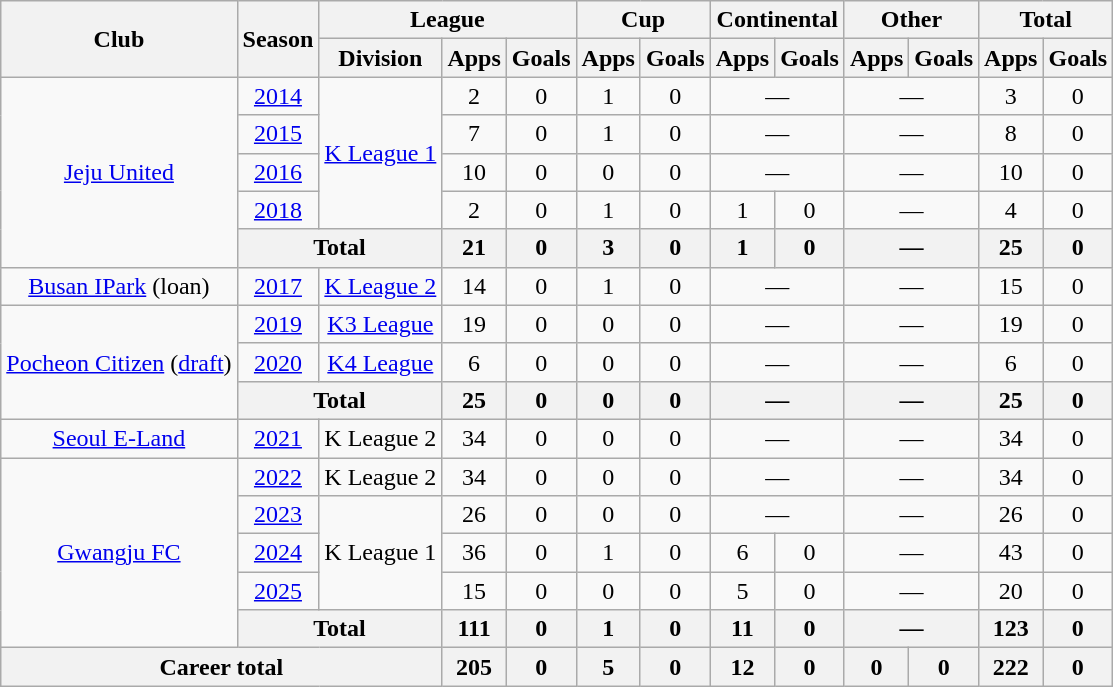<table class="wikitable" style="text-align:center">
<tr>
<th rowspan=2>Club</th>
<th rowspan=2>Season</th>
<th colspan=3>League</th>
<th colspan=2>Cup</th>
<th colspan=2>Continental</th>
<th colspan=2>Other</th>
<th colspan=2>Total</th>
</tr>
<tr>
<th>Division</th>
<th>Apps</th>
<th>Goals</th>
<th>Apps</th>
<th>Goals</th>
<th>Apps</th>
<th>Goals</th>
<th>Apps</th>
<th>Goals</th>
<th>Apps</th>
<th>Goals</th>
</tr>
<tr>
<td rowspan="5"><a href='#'>Jeju United</a></td>
<td><a href='#'>2014</a></td>
<td rowspan="4"><a href='#'>K League 1</a></td>
<td>2</td>
<td>0</td>
<td>1</td>
<td>0</td>
<td colspan="2">—</td>
<td colspan="2">—</td>
<td>3</td>
<td>0</td>
</tr>
<tr>
<td><a href='#'>2015</a></td>
<td>7</td>
<td>0</td>
<td>1</td>
<td>0</td>
<td colspan="2">—</td>
<td colspan="2">—</td>
<td>8</td>
<td>0</td>
</tr>
<tr>
<td><a href='#'>2016</a></td>
<td>10</td>
<td>0</td>
<td>0</td>
<td>0</td>
<td colspan="2">—</td>
<td colspan="2">—</td>
<td>10</td>
<td>0</td>
</tr>
<tr>
<td><a href='#'>2018</a></td>
<td>2</td>
<td>0</td>
<td>1</td>
<td>0</td>
<td>1</td>
<td>0</td>
<td colspan="2">—</td>
<td>4</td>
<td>0</td>
</tr>
<tr>
<th colspan="2">Total</th>
<th>21</th>
<th>0</th>
<th>3</th>
<th>0</th>
<th>1</th>
<th>0</th>
<th colspan="2">—</th>
<th>25</th>
<th>0</th>
</tr>
<tr>
<td><a href='#'>Busan IPark</a> (loan)</td>
<td><a href='#'>2017</a></td>
<td><a href='#'>K League 2</a></td>
<td>14</td>
<td>0</td>
<td>1</td>
<td>0</td>
<td colspan="2">—</td>
<td colspan="2">—</td>
<td>15</td>
<td>0</td>
</tr>
<tr>
<td rowspan="3"><a href='#'>Pocheon Citizen</a> (<a href='#'>draft</a>)</td>
<td><a href='#'>2019</a></td>
<td><a href='#'>K3 League</a></td>
<td>19</td>
<td>0</td>
<td>0</td>
<td>0</td>
<td colspan="2">—</td>
<td colspan="2">—</td>
<td>19</td>
<td>0</td>
</tr>
<tr>
<td><a href='#'>2020</a></td>
<td><a href='#'>K4 League</a></td>
<td>6</td>
<td>0</td>
<td>0</td>
<td>0</td>
<td colspan="2">—</td>
<td colspan="2">—</td>
<td>6</td>
<td>0</td>
</tr>
<tr>
<th colspan="2">Total</th>
<th>25</th>
<th>0</th>
<th>0</th>
<th>0</th>
<th colspan="2">—</th>
<th colspan="2">—</th>
<th>25</th>
<th>0</th>
</tr>
<tr>
<td><a href='#'>Seoul E-Land</a></td>
<td><a href='#'>2021</a></td>
<td>K League 2</td>
<td>34</td>
<td>0</td>
<td>0</td>
<td>0</td>
<td colspan="2">—</td>
<td colspan="2">—</td>
<td>34</td>
<td>0</td>
</tr>
<tr>
<td rowspan="5"><a href='#'>Gwangju FC</a></td>
<td><a href='#'>2022</a></td>
<td>K League 2</td>
<td>34</td>
<td>0</td>
<td>0</td>
<td>0</td>
<td colspan="2">—</td>
<td colspan="2">—</td>
<td>34</td>
<td>0</td>
</tr>
<tr>
<td><a href='#'>2023</a></td>
<td rowspan="3">K League 1</td>
<td>26</td>
<td>0</td>
<td>0</td>
<td>0</td>
<td colspan="2">—</td>
<td colspan="2">—</td>
<td>26</td>
<td>0</td>
</tr>
<tr>
<td><a href='#'>2024</a></td>
<td>36</td>
<td>0</td>
<td>1</td>
<td>0</td>
<td>6</td>
<td>0</td>
<td colspan="2">—</td>
<td>43</td>
<td>0</td>
</tr>
<tr>
<td><a href='#'>2025</a></td>
<td>15</td>
<td>0</td>
<td>0</td>
<td>0</td>
<td>5</td>
<td>0</td>
<td colspan="2">—</td>
<td>20</td>
<td>0</td>
</tr>
<tr>
<th colspan="2">Total</th>
<th>111</th>
<th>0</th>
<th>1</th>
<th>0</th>
<th>11</th>
<th>0</th>
<th colspan="2">—</th>
<th>123</th>
<th>0</th>
</tr>
<tr>
<th colspan=3>Career total</th>
<th>205</th>
<th>0</th>
<th>5</th>
<th>0</th>
<th>12</th>
<th>0</th>
<th>0</th>
<th>0</th>
<th>222</th>
<th>0</th>
</tr>
</table>
